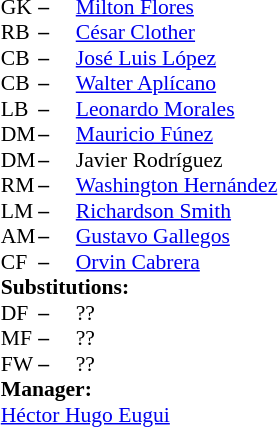<table style="font-size: 90%" cellspacing="0" cellpadding="0" align="center">
<tr>
<td colspan=4></td>
</tr>
<tr>
<th width="25"></th>
<th width="25"></th>
</tr>
<tr>
<td>GK</td>
<td><strong>–</strong></td>
<td> <a href='#'>Milton Flores</a></td>
</tr>
<tr>
<td>RB</td>
<td><strong>–</strong></td>
<td> <a href='#'>César Clother</a></td>
</tr>
<tr>
<td>CB</td>
<td><strong>–</strong></td>
<td> <a href='#'>José Luis López</a></td>
</tr>
<tr>
<td>CB</td>
<td><strong>–</strong></td>
<td> <a href='#'>Walter Aplícano</a></td>
</tr>
<tr>
<td>LB</td>
<td><strong>–</strong></td>
<td> <a href='#'>Leonardo Morales</a></td>
</tr>
<tr>
<td>DM</td>
<td><strong>–</strong></td>
<td> <a href='#'>Mauricio Fúnez</a></td>
</tr>
<tr>
<td>DM</td>
<td><strong>–</strong></td>
<td> Javier Rodríguez</td>
</tr>
<tr>
<td>RM</td>
<td><strong>–</strong></td>
<td> <a href='#'>Washington Hernández</a></td>
</tr>
<tr>
<td>LM</td>
<td><strong>–</strong></td>
<td> <a href='#'>Richardson Smith</a></td>
</tr>
<tr>
<td>AM</td>
<td><strong>–</strong></td>
<td> <a href='#'>Gustavo Gallegos</a></td>
</tr>
<tr>
<td>CF</td>
<td><strong>–</strong></td>
<td> <a href='#'>Orvin Cabrera</a></td>
</tr>
<tr>
<td colspan=3><strong>Substitutions:</strong></td>
</tr>
<tr>
<td>DF</td>
<td><strong>–</strong></td>
<td> ??</td>
</tr>
<tr>
<td>MF</td>
<td><strong>–</strong></td>
<td> ??</td>
</tr>
<tr>
<td>FW</td>
<td><strong>–</strong></td>
<td> ??</td>
</tr>
<tr>
<td colspan=3><strong>Manager:</strong></td>
</tr>
<tr>
<td colspan=3> <a href='#'>Héctor Hugo Eugui</a></td>
</tr>
</table>
